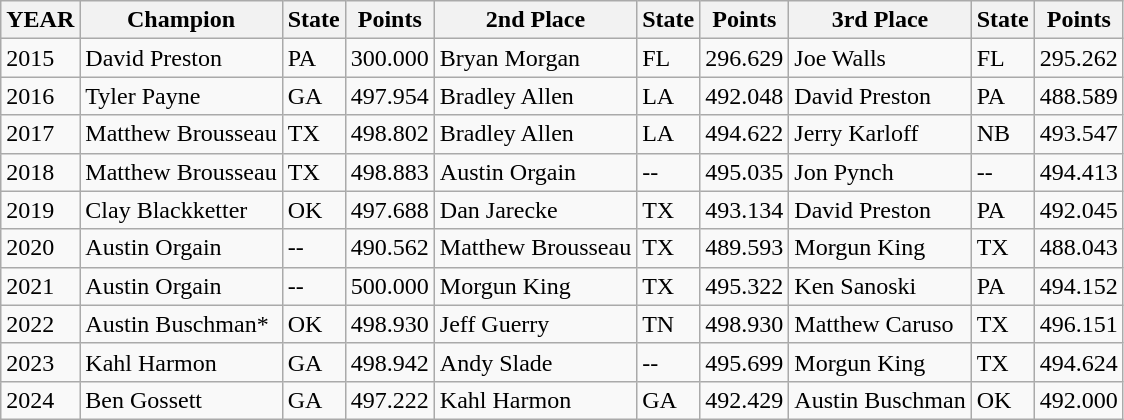<table class="wikitable sortable">
<tr>
<th>YEAR</th>
<th>Champion</th>
<th>State</th>
<th>Points</th>
<th>2nd Place</th>
<th>State</th>
<th>Points</th>
<th>3rd Place</th>
<th>State</th>
<th>Points</th>
</tr>
<tr>
<td>2015</td>
<td>David Preston</td>
<td>PA</td>
<td>300.000</td>
<td>Bryan Morgan</td>
<td>FL</td>
<td>296.629</td>
<td>Joe Walls</td>
<td>FL</td>
<td>295.262</td>
</tr>
<tr>
<td>2016</td>
<td>Tyler Payne</td>
<td>GA</td>
<td>497.954</td>
<td>Bradley Allen</td>
<td>LA</td>
<td>492.048</td>
<td>David Preston</td>
<td>PA</td>
<td>488.589</td>
</tr>
<tr>
<td>2017</td>
<td>Matthew Brousseau</td>
<td>TX</td>
<td>498.802</td>
<td>Bradley Allen</td>
<td>LA</td>
<td>494.622</td>
<td>Jerry Karloff</td>
<td>NB</td>
<td>493.547</td>
</tr>
<tr>
<td>2018</td>
<td>Matthew Brousseau</td>
<td>TX</td>
<td>498.883</td>
<td>Austin Orgain</td>
<td>--</td>
<td>495.035</td>
<td>Jon Pynch</td>
<td>--</td>
<td>494.413</td>
</tr>
<tr>
<td>2019</td>
<td>Clay Blackketter</td>
<td>OK</td>
<td>497.688</td>
<td>Dan Jarecke</td>
<td>TX</td>
<td>493.134</td>
<td>David Preston</td>
<td>PA</td>
<td>492.045</td>
</tr>
<tr>
<td>2020</td>
<td>Austin Orgain</td>
<td>--</td>
<td>490.562</td>
<td>Matthew Brousseau</td>
<td>TX</td>
<td>489.593</td>
<td>Morgun King</td>
<td>TX</td>
<td>488.043</td>
</tr>
<tr>
<td>2021</td>
<td>Austin Orgain</td>
<td>--</td>
<td>500.000</td>
<td>Morgun King</td>
<td>TX</td>
<td>495.322</td>
<td>Ken Sanoski</td>
<td>PA</td>
<td>494.152</td>
</tr>
<tr>
<td>2022</td>
<td>Austin Buschman*</td>
<td>OK</td>
<td>498.930</td>
<td>Jeff Guerry</td>
<td>TN</td>
<td>498.930</td>
<td>Matthew Caruso</td>
<td>TX</td>
<td>496.151</td>
</tr>
<tr>
<td>2023</td>
<td>Kahl Harmon</td>
<td>GA</td>
<td>498.942</td>
<td>Andy Slade</td>
<td>--</td>
<td>495.699</td>
<td>Morgun King</td>
<td>TX</td>
<td>494.624</td>
</tr>
<tr>
<td>2024</td>
<td>Ben Gossett</td>
<td>GA</td>
<td>497.222</td>
<td>Kahl Harmon</td>
<td>GA</td>
<td>492.429</td>
<td>Austin Buschman</td>
<td>OK</td>
<td>492.000</td>
</tr>
</table>
